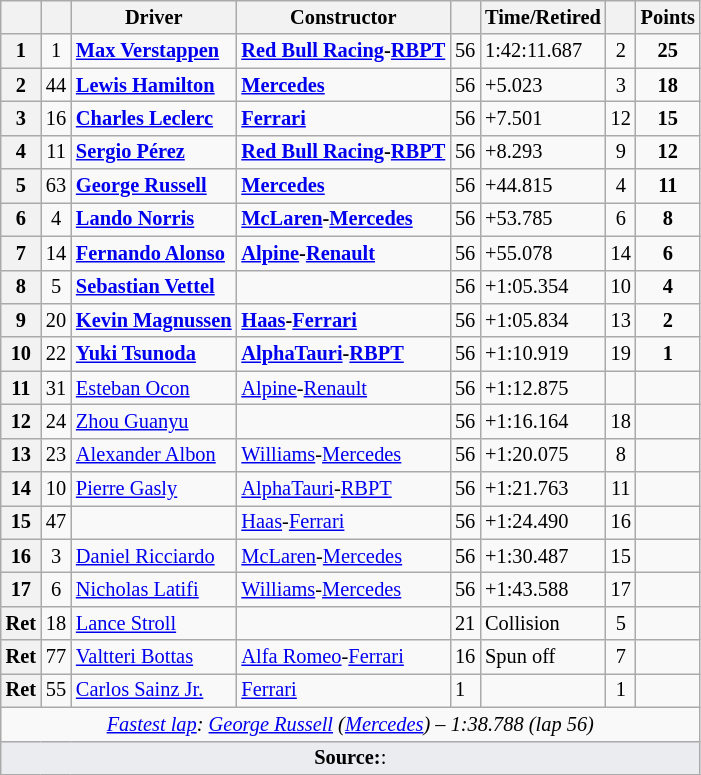<table class="wikitable sortable" style="font-size: 85%;">
<tr>
<th scope="col"></th>
<th scope="col"></th>
<th scope="col">Driver</th>
<th scope="col">Constructor</th>
<th scope="col" class="unsortable"></th>
<th scope="col" class="unsortable">Time/Retired</th>
<th scope="col"></th>
<th scope="col">Points</th>
</tr>
<tr>
<th>1</th>
<td style="text-align:center">1</td>
<td data-sort-value="aaa"><strong> <a href='#'>Max Verstappen</a></strong></td>
<td><strong><a href='#'>Red Bull Racing</a>-<a href='#'>RBPT</a></strong></td>
<td>56</td>
<td>1:42:11.687</td>
<td style="text-align:center">2</td>
<td style="text-align:center"><strong>25</strong></td>
</tr>
<tr>
<th>2</th>
<td style="text-align:center">44</td>
<td data-sort-value="aaa"><strong> <a href='#'>Lewis Hamilton</a></strong></td>
<td><a href='#'><strong>Mercedes</strong></a></td>
<td>56</td>
<td>+5.023</td>
<td style="text-align:center">3</td>
<td style="text-align:center"><strong>18</strong></td>
</tr>
<tr>
<th>3</th>
<td style="text-align:center">16</td>
<td data-sort-value="aaa"><strong> <a href='#'>Charles Leclerc</a></strong></td>
<td><a href='#'><strong>Ferrari</strong></a></td>
<td>56</td>
<td>+7.501</td>
<td style="text-align:center">12</td>
<td style="text-align:center"><strong>15</strong></td>
</tr>
<tr>
<th>4</th>
<td style="text-align:center">11</td>
<td data-sort-value="aaa"><strong> <a href='#'>Sergio Pérez</a></strong></td>
<td><strong><a href='#'>Red Bull Racing</a>-<a href='#'>RBPT</a></strong></td>
<td>56</td>
<td>+8.293</td>
<td style="text-align:center">9</td>
<td style="text-align:center"><strong>12</strong></td>
</tr>
<tr>
<th>5</th>
<td style="text-align:center">63</td>
<td data-sort-value="aaa"><strong> <a href='#'>George Russell</a></strong></td>
<td><a href='#'><strong>Mercedes</strong></a></td>
<td>56</td>
<td>+44.815</td>
<td style="text-align:center">4</td>
<td style="text-align:center"><strong>11</strong></td>
</tr>
<tr>
<th>6</th>
<td style="text-align:center">4</td>
<td data-sort-value="aaa"><strong> <a href='#'>Lando Norris</a></strong></td>
<td><strong><a href='#'>McLaren</a>-<a href='#'>Mercedes</a></strong></td>
<td>56</td>
<td>+53.785</td>
<td style="text-align:center">6</td>
<td style="text-align:center"><strong>8</strong></td>
</tr>
<tr>
<th>7</th>
<td style="text-align:center">14</td>
<td data-sort-value="aaa"> <strong><a href='#'>Fernando Alonso</a></strong></td>
<td><strong><a href='#'>Alpine</a>-<a href='#'>Renault</a></strong></td>
<td>56</td>
<td>+55.078</td>
<td style="text-align:center">14</td>
<td style="text-align:center"><strong>6</strong></td>
</tr>
<tr>
<th>8</th>
<td style="text-align:center">5</td>
<td data-sort-value="aaa"><strong> <a href='#'>Sebastian Vettel</a></strong></td>
<td></td>
<td>56</td>
<td>+1:05.354</td>
<td style="text-align:center">10</td>
<td style="text-align:center"><strong>4</strong></td>
</tr>
<tr>
<th>9</th>
<td style="text-align:center">20</td>
<td data-sort-value="aaa"><strong> <a href='#'>Kevin Magnussen</a></strong></td>
<td><strong><a href='#'>Haas</a>-<a href='#'>Ferrari</a></strong></td>
<td>56</td>
<td>+1:05.834</td>
<td style="text-align:center">13</td>
<td style="text-align:center"><strong>2</strong></td>
</tr>
<tr>
<th>10</th>
<td style="text-align:center">22</td>
<td data-sort-value="aaa"><strong> <a href='#'>Yuki Tsunoda</a></strong></td>
<td><strong><a href='#'>AlphaTauri</a>-<a href='#'>RBPT</a></strong></td>
<td>56</td>
<td>+1:10.919</td>
<td style="text-align:center">19</td>
<td style="text-align:center"><strong>1</strong></td>
</tr>
<tr>
<th>11</th>
<td style="text-align:center">31</td>
<td data-sort-value="aaa"> <a href='#'>Esteban Ocon</a></td>
<td><a href='#'>Alpine</a>-<a href='#'>Renault</a></td>
<td>56</td>
<td>+1:12.875</td>
<td align="center"></td>
<td></td>
</tr>
<tr>
<th>12</th>
<td style="text-align:center">24</td>
<td data-sort-value="aaa"> <a href='#'>Zhou Guanyu</a></td>
<td></td>
<td>56</td>
<td>+1:16.164</td>
<td style="text-align:center">18</td>
<td></td>
</tr>
<tr>
<th>13</th>
<td style="text-align:center">23</td>
<td data-sort-value="aaa"> <a href='#'>Alexander Albon</a></td>
<td><a href='#'>Williams</a>-<a href='#'>Mercedes</a></td>
<td>56</td>
<td>+1:20.075</td>
<td style="text-align:center">8</td>
<td></td>
</tr>
<tr>
<th>14</th>
<td style="text-align:center">10</td>
<td data-sort-value="aaa"> <a href='#'>Pierre Gasly</a></td>
<td><a href='#'>AlphaTauri</a>-<a href='#'>RBPT</a></td>
<td>56</td>
<td>+1:21.763</td>
<td style="text-align:center">11</td>
<td style="text-align:center"></td>
</tr>
<tr>
<th>15</th>
<td style="text-align:center">47</td>
<td data-sort-value="aaa"></td>
<td><a href='#'>Haas</a>-<a href='#'>Ferrari</a></td>
<td>56</td>
<td>+1:24.490</td>
<td style="text-align:center">16</td>
<td></td>
</tr>
<tr>
<th>16</th>
<td style="text-align:center">3</td>
<td data-sort-value="aaa"> <a href='#'>Daniel Ricciardo</a></td>
<td><a href='#'>McLaren</a>-<a href='#'>Mercedes</a></td>
<td>56</td>
<td>+1:30.487</td>
<td style="text-align:center">15</td>
<td style="text-align:center"></td>
</tr>
<tr>
<th>17</th>
<td style="text-align:center">6</td>
<td data-sort-value="aaa"> <a href='#'>Nicholas Latifi</a></td>
<td><a href='#'>Williams</a>-<a href='#'>Mercedes</a></td>
<td>56</td>
<td>+1:43.588</td>
<td style="text-align:center">17</td>
<td></td>
</tr>
<tr>
<th>Ret</th>
<td style="text-align:center">18</td>
<td data-sort-value="aaa"> <a href='#'>Lance Stroll</a></td>
<td></td>
<td>21</td>
<td>Collision</td>
<td style="text-align:center">5</td>
<td></td>
</tr>
<tr>
<th>Ret</th>
<td style="text-align:center">77</td>
<td data-sort-value="aaa"> <a href='#'>Valtteri Bottas</a></td>
<td nowrap=""><a href='#'>Alfa Romeo</a>-<a href='#'>Ferrari</a></td>
<td>16</td>
<td>Spun off</td>
<td style="text-align:center">7</td>
<td style="text-align:center"></td>
</tr>
<tr>
<th>Ret</th>
<td style="text-align:center">55</td>
<td data-sort-value="aaa"> <a href='#'>Carlos Sainz Jr.</a></td>
<td><a href='#'>Ferrari</a></td>
<td>1</td>
<td></td>
<td style="text-align:center">1</td>
<td style="text-align:center"></td>
</tr>
<tr class="sortbottom">
<td colspan="8" style="text-align:center"><em><a href='#'>Fastest lap</a>:</em>  <em><a href='#'>George Russell</a> (<a href='#'>Mercedes</a>) – 1:38.788 (lap 56)</em></td>
</tr>
<tr>
<td colspan="8" style="background-color:#EAECF0;text-align:center"><strong>Source:</strong>:</td>
</tr>
</table>
